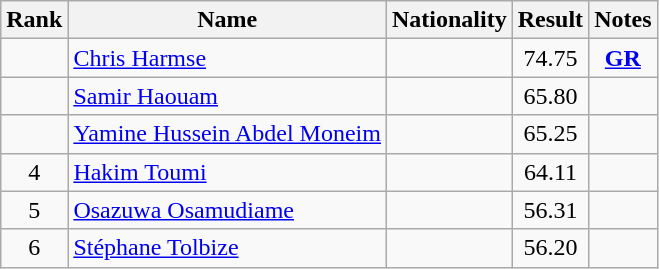<table class="wikitable sortable" style="text-align:center">
<tr>
<th>Rank</th>
<th>Name</th>
<th>Nationality</th>
<th>Result</th>
<th>Notes</th>
</tr>
<tr>
<td></td>
<td align=left><a href='#'>Chris Harmse</a></td>
<td align=left></td>
<td>74.75</td>
<td><strong><a href='#'>GR</a></strong></td>
</tr>
<tr>
<td></td>
<td align=left><a href='#'>Samir Haouam</a></td>
<td align=left></td>
<td>65.80</td>
<td></td>
</tr>
<tr>
<td></td>
<td align=left><a href='#'>Yamine Hussein Abdel Moneim</a></td>
<td align=left></td>
<td>65.25</td>
<td></td>
</tr>
<tr>
<td>4</td>
<td align=left><a href='#'>Hakim Toumi</a></td>
<td align=left></td>
<td>64.11</td>
<td></td>
</tr>
<tr>
<td>5</td>
<td align=left><a href='#'>Osazuwa Osamudiame</a></td>
<td align=left></td>
<td>56.31</td>
<td></td>
</tr>
<tr>
<td>6</td>
<td align=left><a href='#'>Stéphane Tolbize</a></td>
<td align=left></td>
<td>56.20</td>
<td></td>
</tr>
</table>
